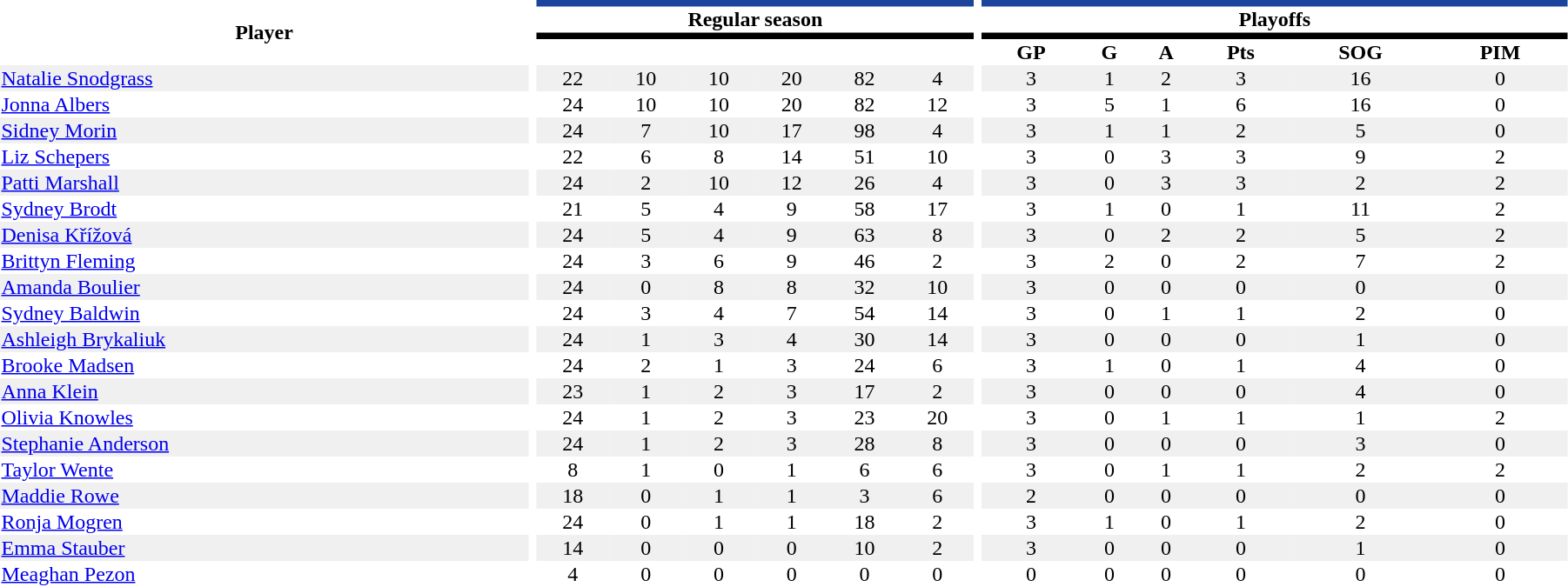<table border="0" cellpadding="1" cellspacing="0" style="text-align:center; width: 95%;">
<tr>
<th rowspan="2">Player</th>
<th rowspan="99" bgcolor="#fff"></th>
<th colspan="6" style="background:#fff; border-top:#1C449C 5px solid; border-bottom:black 5px solid;">Regular season</th>
<th rowspan="99" bgcolor="#fff"></th>
<th colspan="6" style="background:#fff; border-top:#1C449C 5px solid; border-bottom:black 5px solid;">Playoffs</th>
</tr>
<tr>
<th></th>
<th></th>
<th></th>
<th></th>
<th></th>
<th></th>
<th>GP</th>
<th>G</th>
<th>A</th>
<th>Pts</th>
<th>SOG</th>
<th>PIM</th>
</tr>
<tr bgcolor="#f0f0f0">
<td style="text-align:left;"><a href='#'>Natalie Snodgrass</a></td>
<td>22</td>
<td>10</td>
<td>10</td>
<td>20</td>
<td>82</td>
<td>4</td>
<td>3</td>
<td>1</td>
<td>2</td>
<td>3</td>
<td>16</td>
<td>0</td>
</tr>
<tr>
<td style="text-align:left;"><a href='#'>Jonna Albers</a></td>
<td>24</td>
<td>10</td>
<td>10</td>
<td>20</td>
<td>82</td>
<td>12</td>
<td>3</td>
<td>5</td>
<td>1</td>
<td>6</td>
<td>16</td>
<td>0</td>
</tr>
<tr bgcolor="#f0f0f0">
<td style="text-align:left;"><a href='#'>Sidney Morin</a></td>
<td>24</td>
<td>7</td>
<td>10</td>
<td>17</td>
<td>98</td>
<td>4</td>
<td>3</td>
<td>1</td>
<td>1</td>
<td>2</td>
<td>5</td>
<td>0</td>
</tr>
<tr>
<td style="text-align:left;"><a href='#'>Liz Schepers</a></td>
<td>22</td>
<td>6</td>
<td>8</td>
<td>14</td>
<td>51</td>
<td>10</td>
<td>3</td>
<td>0</td>
<td>3</td>
<td>3</td>
<td>9</td>
<td>2</td>
</tr>
<tr bgcolor="#f0f0f0">
<td style="text-align:left;"><a href='#'>Patti Marshall</a></td>
<td>24</td>
<td>2</td>
<td>10</td>
<td>12</td>
<td>26</td>
<td>4</td>
<td>3</td>
<td>0</td>
<td>3</td>
<td>3</td>
<td>2</td>
<td>2</td>
</tr>
<tr>
<td style="text-align:left;"><a href='#'>Sydney Brodt</a></td>
<td>21</td>
<td>5</td>
<td>4</td>
<td>9</td>
<td>58</td>
<td>17</td>
<td>3</td>
<td>1</td>
<td>0</td>
<td>1</td>
<td>11</td>
<td>2</td>
</tr>
<tr bgcolor="#f0f0f0">
<td style="text-align:left;"><a href='#'>Denisa Křížová</a></td>
<td>24</td>
<td>5</td>
<td>4</td>
<td>9</td>
<td>63</td>
<td>8</td>
<td>3</td>
<td>0</td>
<td>2</td>
<td>2</td>
<td>5</td>
<td>2</td>
</tr>
<tr>
<td style="text-align:left;"><a href='#'>Brittyn Fleming</a></td>
<td>24</td>
<td>3</td>
<td>6</td>
<td>9</td>
<td>46</td>
<td>2</td>
<td>3</td>
<td>2</td>
<td>0</td>
<td>2</td>
<td>7</td>
<td>2</td>
</tr>
<tr bgcolor="#f0f0f0">
<td style="text-align:left;"><a href='#'>Amanda Boulier</a></td>
<td>24</td>
<td>0</td>
<td>8</td>
<td>8</td>
<td>32</td>
<td>10</td>
<td>3</td>
<td>0</td>
<td>0</td>
<td>0</td>
<td>0</td>
<td>0</td>
</tr>
<tr>
<td style="text-align:left;"><a href='#'>Sydney Baldwin</a></td>
<td>24</td>
<td>3</td>
<td>4</td>
<td>7</td>
<td>54</td>
<td>14</td>
<td>3</td>
<td>0</td>
<td>1</td>
<td>1</td>
<td>2</td>
<td>0</td>
</tr>
<tr bgcolor="#f0f0f0">
<td style="text-align:left;"><a href='#'>Ashleigh Brykaliuk</a></td>
<td>24</td>
<td>1</td>
<td>3</td>
<td>4</td>
<td>30</td>
<td>14</td>
<td>3</td>
<td>0</td>
<td>0</td>
<td>0</td>
<td>1</td>
<td>0</td>
</tr>
<tr>
<td style="text-align:left;"><a href='#'>Brooke Madsen</a></td>
<td>24</td>
<td>2</td>
<td>1</td>
<td>3</td>
<td>24</td>
<td>6</td>
<td>3</td>
<td>1</td>
<td>0</td>
<td>1</td>
<td>4</td>
<td>0</td>
</tr>
<tr bgcolor="#f0f0f0">
<td style="text-align:left;"><a href='#'>Anna Klein</a></td>
<td>23</td>
<td>1</td>
<td>2</td>
<td>3</td>
<td>17</td>
<td>2</td>
<td>3</td>
<td>0</td>
<td>0</td>
<td>0</td>
<td>4</td>
<td>0</td>
</tr>
<tr>
<td style="text-align:left;"><a href='#'>Olivia Knowles</a></td>
<td>24</td>
<td>1</td>
<td>2</td>
<td>3</td>
<td>23</td>
<td>20</td>
<td>3</td>
<td>0</td>
<td>1</td>
<td>1</td>
<td>1</td>
<td>2</td>
</tr>
<tr bgcolor="#f0f0f0">
<td style="text-align:left;"><a href='#'>Stephanie Anderson</a></td>
<td>24</td>
<td>1</td>
<td>2</td>
<td>3</td>
<td>28</td>
<td>8</td>
<td>3</td>
<td>0</td>
<td>0</td>
<td>0</td>
<td>3</td>
<td>0</td>
</tr>
<tr>
<td style="text-align:left;"><a href='#'>Taylor Wente</a></td>
<td>8</td>
<td>1</td>
<td>0</td>
<td>1</td>
<td>6</td>
<td>6</td>
<td>3</td>
<td>0</td>
<td>1</td>
<td>1</td>
<td>2</td>
<td>2</td>
</tr>
<tr bgcolor="#f0f0f0">
<td style="text-align:left;"><a href='#'>Maddie Rowe</a></td>
<td>18</td>
<td>0</td>
<td>1</td>
<td>1</td>
<td>3</td>
<td>6</td>
<td>2</td>
<td>0</td>
<td>0</td>
<td>0</td>
<td>0</td>
<td>0</td>
</tr>
<tr>
<td style="text-align:left;"><a href='#'>Ronja Mogren</a></td>
<td>24</td>
<td>0</td>
<td>1</td>
<td>1</td>
<td>18</td>
<td>2</td>
<td>3</td>
<td>1</td>
<td>0</td>
<td>1</td>
<td>2</td>
<td>0</td>
</tr>
<tr bgcolor="#f0f0f0">
<td style="text-align:left;"><a href='#'>Emma Stauber</a></td>
<td>14</td>
<td>0</td>
<td>0</td>
<td>0</td>
<td>10</td>
<td>2</td>
<td>3</td>
<td>0</td>
<td>0</td>
<td>0</td>
<td>1</td>
<td>0</td>
</tr>
<tr>
<td style="text-align:left;"><a href='#'>Meaghan Pezon</a></td>
<td>4</td>
<td>0</td>
<td>0</td>
<td>0</td>
<td>0</td>
<td>0</td>
<td>0</td>
<td>0</td>
<td>0</td>
<td>0</td>
<td>0</td>
<td>0</td>
</tr>
</table>
